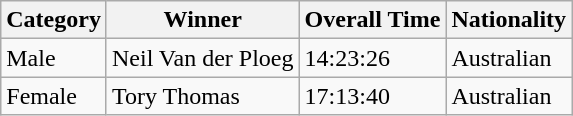<table class="wikitable">
<tr>
<th>Category</th>
<th>Winner</th>
<th>Overall Time</th>
<th>Nationality</th>
</tr>
<tr>
<td>Male</td>
<td>Neil Van der Ploeg</td>
<td>14:23:26</td>
<td>Australian</td>
</tr>
<tr>
<td>Female</td>
<td>Tory Thomas</td>
<td>17:13:40</td>
<td>Australian</td>
</tr>
</table>
